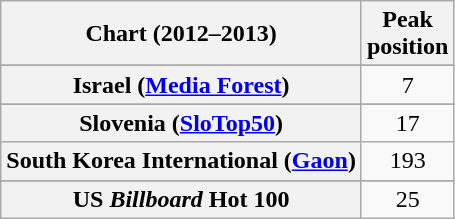<table class="wikitable plainrowheaders sortable">
<tr>
<th scope="col">Chart (2012–2013)</th>
<th scope="col">Peak<br>position</th>
</tr>
<tr>
</tr>
<tr>
</tr>
<tr>
</tr>
<tr>
</tr>
<tr>
</tr>
<tr>
<th scope="row">Israel (<a href='#'>Media Forest</a>)</th>
<td style="text-align:center;">7</td>
</tr>
<tr>
</tr>
<tr>
</tr>
<tr>
</tr>
<tr>
<th scope="row">Slovenia (<a href='#'>SloTop50</a>)</th>
<td style="text-align:center;">17</td>
</tr>
<tr>
<th scope="row">South Korea International (<a href='#'>Gaon</a>)</th>
<td style="text-align:center;">193</td>
</tr>
<tr>
</tr>
<tr>
</tr>
<tr>
</tr>
<tr>
</tr>
<tr>
<th scope="row">US <em>Billboard</em> Hot 100</th>
<td style="text-align:center;">25</td>
</tr>
</table>
